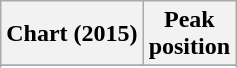<table class="wikitable sortable plainrowheaders">
<tr>
<th>Chart (2015)</th>
<th>Peak<br>position</th>
</tr>
<tr>
</tr>
<tr>
</tr>
<tr>
</tr>
<tr>
</tr>
<tr>
</tr>
<tr>
</tr>
<tr>
</tr>
<tr>
</tr>
</table>
